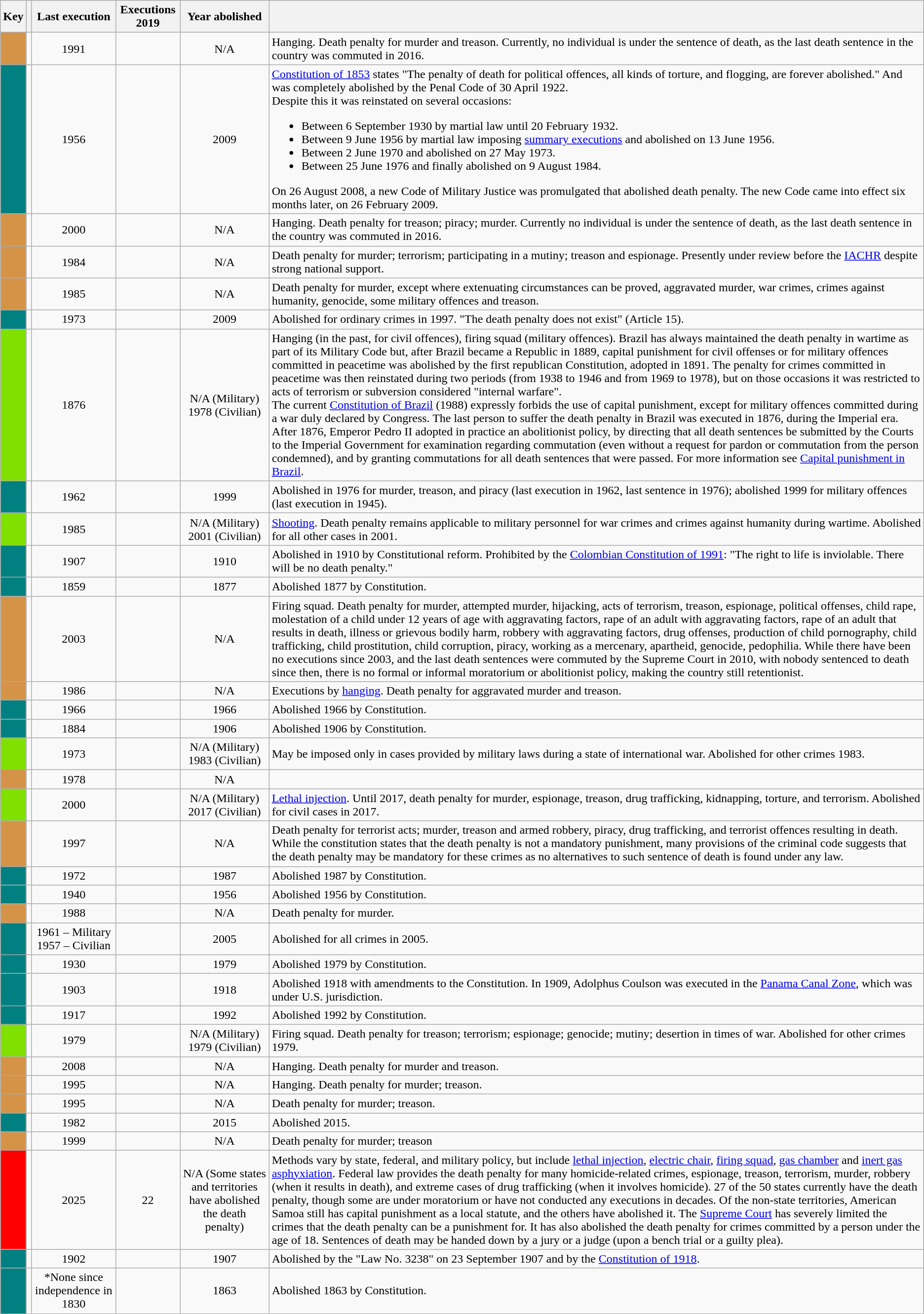<table class="wikitable sortable sticky-header" style=text-align:left" style="margin:1em auto;">
<tr>
<th><strong>Key</strong></th>
<th></th>
<th><strong>Last execution</strong></th>
<th><strong>Executions 2019</strong></th>
<th><strong>Year abolished</strong></th>
<th></th>
</tr>
<tr>
<td style="background:#D59348"></td>
<td></td>
<td style="text-align:center">1991</td>
<td style="text-align:center"></td>
<td style="text-align:center">N/A</td>
<td>Hanging. Death penalty for murder and treason. Currently, no individual is under the sentence of death, as the last death sentence in the country was commuted in 2016.</td>
</tr>
<tr>
<td style="background:teal"></td>
<td></td>
<td style="text-align:center">1956</td>
<td style="text-align:center"></td>
<td style="text-align:center">2009</td>
<td><a href='#'>Constitution of 1853</a> states "The penalty of death for political offences, all kinds of torture, and flogging, are forever abolished." And was completely abolished by the Penal Code of 30 April 1922.<br>Despite this it was reinstated on several occasions:<ul><li>Between 6 September 1930 by martial law until 20 February 1932.</li><li>Between 9 June 1956 by martial law imposing <a href='#'>summary executions</a> and abolished on 13 June 1956.</li><li>Between 2 June 1970 and abolished on 27 May 1973.</li><li>Between 25 June 1976 and finally abolished on 9 August 1984.</li></ul>On 26 August 2008, a new Code of Military Justice was promulgated that abolished death penalty. The new Code came into effect six months later, on 26 February 2009.</td>
</tr>
<tr>
<td style="background:#D59348"></td>
<td></td>
<td style="text-align:center">2000</td>
<td style="text-align:center"></td>
<td style="text-align:center">N/A</td>
<td>Hanging. Death penalty for treason; piracy; murder. Currently no individual is under the sentence of death, as the last death sentence in the country was commuted in 2016.</td>
</tr>
<tr>
<td style="background:#D59348"></td>
<td></td>
<td style="text-align:center">1984</td>
<td style="text-align:center"></td>
<td style="text-align:center">N/A</td>
<td>Death penalty for murder; terrorism; participating in a mutiny; treason and espionage. Presently under review before the <a href='#'>IACHR</a> despite strong national support.</td>
</tr>
<tr>
<td style="background:#D59348"></td>
<td></td>
<td style="text-align:center">1985</td>
<td style="text-align:center"></td>
<td style="text-align:center">N/A</td>
<td>Death penalty for murder, except where extenuating circumstances can be proved, aggravated murder, war crimes, crimes against humanity, genocide, some military offences and treason.</td>
</tr>
<tr>
<td style="background:teal"></td>
<td></td>
<td style="text-align:center">1973</td>
<td style="text-align:center"></td>
<td style="text-align:center">2009</td>
<td>Abolished for ordinary crimes in 1997. "The death penalty does not exist" (Article 15).</td>
</tr>
<tr>
<td style="background:#80e000"></td>
<td></td>
<td style="text-align:center">1876</td>
<td style="text-align:center"></td>
<td style="text-align:center">N/A (Military)<br>1978 (Civilian)</td>
<td>Hanging (in the past, for civil offences), firing squad (military offences). Brazil has always maintained the death penalty in wartime as part of its Military Code but, after Brazil became a Republic in 1889, capital punishment for civil offenses or for military offences committed in peacetime was abolished by the first republican Constitution, adopted in 1891. The penalty for crimes committed in peacetime was then reinstated during two periods (from 1938 to 1946 and from 1969 to 1978), but on those occasions it was restricted to acts of terrorism or subversion considered "internal warfare".<br>The current <a href='#'>Constitution of Brazil</a> (1988) expressly forbids the use of capital punishment, except for military offences committed during a war duly declared by Congress. The last person to suffer the death penalty in Brazil was executed in 1876, during the Imperial era. After 1876, Emperor Pedro II adopted in practice an abolitionist policy, by directing that all death sentences be submitted by the Courts to the Imperial Government for examination regarding commutation (even without a request for pardon or commutation from the person condemned), and by granting commutations for all death sentences that were passed. For more information see <a href='#'>Capital punishment in Brazil</a>.</td>
</tr>
<tr>
<td style="background:teal"></td>
<td></td>
<td style="text-align:center">1962</td>
<td style="text-align:center"></td>
<td style="text-align:center">1999</td>
<td>Abolished in 1976 for murder, treason, and piracy (last execution in 1962, last sentence in 1976); abolished 1999 for military offences (last execution in 1945).</td>
</tr>
<tr>
<td style="background:#80e000"></td>
<td></td>
<td style="text-align:center">1985</td>
<td style="text-align:center"></td>
<td style="text-align:center">N/A (Military)<br>2001 (Civilian)</td>
<td><a href='#'>Shooting</a>. Death penalty remains applicable to military personnel for war crimes and crimes against humanity during wartime. Abolished for all other cases in 2001.</td>
</tr>
<tr>
<td style="background:teal"></td>
<td></td>
<td style="text-align:center">1907</td>
<td style="text-align:center"></td>
<td style="text-align:center">1910</td>
<td>Abolished in 1910 by Constitutional reform. Prohibited by the <a href='#'>Colombian Constitution of 1991</a>: "The right to life is inviolable. There will be no death penalty."</td>
</tr>
<tr>
<td style="background:teal"></td>
<td></td>
<td style="text-align:center">1859</td>
<td style="text-align:center"></td>
<td style="text-align:center">1877</td>
<td>Abolished 1877 by Constitution.</td>
</tr>
<tr>
<td style="background:#D59348"></td>
<td></td>
<td style="text-align:center">2003</td>
<td style="text-align:center"></td>
<td style="text-align:center">N/A</td>
<td>Firing squad. Death penalty for murder, attempted murder, hijacking, acts of terrorism, treason, espionage, political offenses, child rape, molestation of a child under 12 years of age with aggravating factors, rape of an adult with aggravating factors, rape of an adult that results in death, illness or grievous bodily harm, robbery with aggravating factors, drug offenses, production of child pornography, child trafficking, child prostitution, child corruption, piracy, working as a mercenary, apartheid, genocide, pedophilia. While there have been no executions since 2003, and the last death sentences were commuted by the Supreme Court in 2010, with nobody sentenced to death since then, there is no formal or informal moratorium or abolitionist policy, making the country still retentionist.</td>
</tr>
<tr>
<td style="background:#D59348"></td>
<td></td>
<td style="text-align:center">1986</td>
<td style="text-align:center"></td>
<td style="text-align:center">N/A</td>
<td>Executions by <a href='#'>hanging</a>. Death penalty for aggravated murder and treason.</td>
</tr>
<tr>
<td style="background:teal"></td>
<td></td>
<td style="text-align:center">1966</td>
<td style="text-align:center"></td>
<td style="text-align:center">1966</td>
<td>Abolished 1966 by Constitution.</td>
</tr>
<tr>
<td style="background:teal"></td>
<td></td>
<td style="text-align:center">1884</td>
<td style="text-align:center"></td>
<td style="text-align:center">1906</td>
<td>Abolished 1906 by Constitution.</td>
</tr>
<tr>
<td style="background:#80e000"></td>
<td></td>
<td style="text-align:center">1973</td>
<td style="text-align:center"></td>
<td style="text-align:center">N/A (Military)<br>1983 (Civilian)</td>
<td>May be imposed only in cases provided by military laws during a state of international war. Abolished for other crimes 1983.</td>
</tr>
<tr>
<td style="background:#D59348"></td>
<td></td>
<td style="text-align:center">1978</td>
<td style="text-align:center"></td>
<td style="text-align:center">N/A</td>
<td></td>
</tr>
<tr>
<td style="background:#80e000"></td>
<td></td>
<td style="text-align:center">2000</td>
<td style="text-align:center"></td>
<td style="text-align:center">N/A (Military)<br>2017 (Civilian)</td>
<td><a href='#'>Lethal injection</a>. Until 2017, death penalty for murder, espionage, treason, drug trafficking, kidnapping, torture, and terrorism. Abolished for civil cases in 2017.</td>
</tr>
<tr>
<td style="background:#D59348"></td>
<td></td>
<td style="text-align:center">1997</td>
<td style="text-align:center"></td>
<td style="text-align:center">N/A</td>
<td>Death penalty for terrorist acts; murder, treason and armed robbery, piracy, drug trafficking, and terrorist offences resulting in death. While the constitution states that the death penalty is not a mandatory punishment, many provisions of the criminal code suggests that the death penalty may be mandatory for these crimes as no alternatives to such sentence of death is found under any law.</td>
</tr>
<tr>
<td style="background:teal"></td>
<td></td>
<td style="text-align:center">1972</td>
<td style="text-align:center"></td>
<td style="text-align:center">1987</td>
<td>Abolished 1987 by Constitution.</td>
</tr>
<tr>
<td style="background:teal"></td>
<td></td>
<td style="text-align:center">1940</td>
<td style="text-align:center"></td>
<td style="text-align:center">1956</td>
<td>Abolished 1956 by Constitution.</td>
</tr>
<tr>
<td style="background:#D59348"></td>
<td></td>
<td style="text-align:center">1988</td>
<td style="text-align:center"></td>
<td style="text-align:center">N/A</td>
<td>Death penalty for murder.</td>
</tr>
<tr>
<td style="background:teal"></td>
<td></td>
<td style="text-align:center">1961 – Military<br>1957 – Civilian</td>
<td style="text-align:center"></td>
<td style="text-align:center">2005</td>
<td>Abolished for all crimes in 2005.</td>
</tr>
<tr>
<td style="background:teal"></td>
<td></td>
<td style="text-align:center">1930</td>
<td style="text-align:center"></td>
<td style="text-align:center">1979</td>
<td>Abolished 1979 by Constitution.</td>
</tr>
<tr>
<td style="background:teal"></td>
<td></td>
<td style="text-align:center">1903<br></td>
<td style="text-align:center"></td>
<td style="text-align:center">1918</td>
<td>Abolished 1918 with amendments to the Constitution. In 1909, Adolphus Coulson was executed in the <a href='#'>Panama Canal Zone</a>, which was under U.S. jurisdiction.</td>
</tr>
<tr>
<td style="background:teal"></td>
<td></td>
<td style="text-align:center">1917</td>
<td style="text-align:center"></td>
<td style="text-align:center">1992</td>
<td>Abolished 1992 by Constitution.</td>
</tr>
<tr>
<td style="background:#80e000"></td>
<td></td>
<td style="text-align:center">1979</td>
<td style="text-align:center"></td>
<td style="text-align:center">N/A (Military)<br>1979 (Civilian)</td>
<td>Firing squad. Death penalty for treason; terrorism; espionage; genocide; mutiny; desertion in times of war. Abolished for other crimes 1979.</td>
</tr>
<tr>
<td style="background:#D59348"></td>
<td></td>
<td style="text-align:center">2008</td>
<td style="text-align:center"></td>
<td style="text-align:center">N/A</td>
<td>Hanging. Death penalty for murder and treason.</td>
</tr>
<tr>
<td style="background:#D59348"></td>
<td></td>
<td style="text-align:center">1995</td>
<td style="text-align:center"></td>
<td style="text-align:center">N/A</td>
<td>Hanging. Death penalty for murder; treason.</td>
</tr>
<tr>
<td style="background:#D59348"></td>
<td></td>
<td style="text-align:center">1995</td>
<td style="text-align:center"></td>
<td style="text-align:center">N/A</td>
<td>Death penalty for murder; treason.</td>
</tr>
<tr>
<td style="background:teal"></td>
<td></td>
<td style="text-align:center">1982</td>
<td style="text-align:center"></td>
<td style="text-align:center">2015</td>
<td>Abolished 2015.</td>
</tr>
<tr>
<td style="background:#D59348"></td>
<td></td>
<td style="text-align:center">1999</td>
<td style="text-align:center"></td>
<td style="text-align:center">N/A</td>
<td>Death penalty for murder; treason</td>
</tr>
<tr>
<td style="background:#f00"></td>
<td></td>
<td style="text-align:center">2025</td>
<td style="text-align:center">22</td>
<td style="text-align:center">N/A (Some states and territories have abolished the death penalty)</td>
<td>Methods vary by state, federal, and military policy, but include <a href='#'>lethal injection</a>, <a href='#'>electric chair</a>, <a href='#'>firing squad</a>, <a href='#'>gas chamber</a> and <a href='#'>inert gas asphyxiation</a>. Federal law provides the death penalty for many homicide-related crimes, espionage, treason, terrorism, murder, robbery (when it results in death), and extreme cases of drug trafficking (when it involves homicide). 27 of the 50 states currently have the death penalty, though some are under moratorium or have not conducted any executions in decades. Of the non-state territories, American Samoa still has capital punishment as a local statute, and the others have abolished it. The <a href='#'>Supreme Court</a> has severely limited the crimes that the death penalty can be a punishment for. It has also abolished the death penalty for crimes committed by a person under the age of 18. Sentences of death may be handed down by a jury or a judge (upon a bench trial or a guilty plea).</td>
</tr>
<tr>
<td style="background:teal"></td>
<td></td>
<td style="text-align:center">1902</td>
<td style="text-align:center"></td>
<td style="text-align:center">1907</td>
<td>Abolished by the "Law No. 3238" on 23 September 1907 and by the <a href='#'>Constitution of 1918</a>.</td>
</tr>
<tr>
<td style="background:teal"></td>
<td></td>
<td style="text-align:center">*None since independence in 1830</td>
<td style="text-align:center"></td>
<td style="text-align:center">1863</td>
<td>Abolished 1863 by Constitution.</td>
</tr>
</table>
